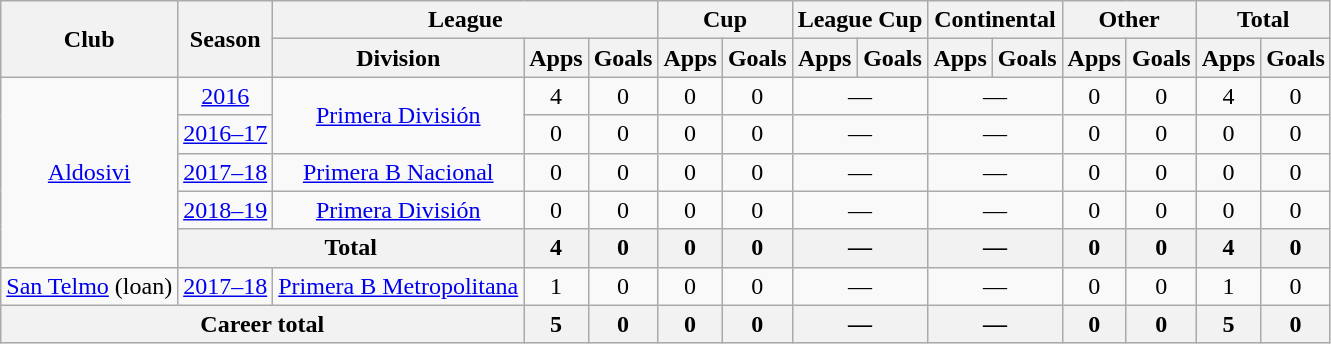<table class="wikitable" style="text-align:center">
<tr>
<th rowspan="2">Club</th>
<th rowspan="2">Season</th>
<th colspan="3">League</th>
<th colspan="2">Cup</th>
<th colspan="2">League Cup</th>
<th colspan="2">Continental</th>
<th colspan="2">Other</th>
<th colspan="2">Total</th>
</tr>
<tr>
<th>Division</th>
<th>Apps</th>
<th>Goals</th>
<th>Apps</th>
<th>Goals</th>
<th>Apps</th>
<th>Goals</th>
<th>Apps</th>
<th>Goals</th>
<th>Apps</th>
<th>Goals</th>
<th>Apps</th>
<th>Goals</th>
</tr>
<tr>
<td rowspan="5"><a href='#'>Aldosivi</a></td>
<td><a href='#'>2016</a></td>
<td rowspan="2"><a href='#'>Primera División</a></td>
<td>4</td>
<td>0</td>
<td>0</td>
<td>0</td>
<td colspan="2">—</td>
<td colspan="2">—</td>
<td>0</td>
<td>0</td>
<td>4</td>
<td>0</td>
</tr>
<tr>
<td><a href='#'>2016–17</a></td>
<td>0</td>
<td>0</td>
<td>0</td>
<td>0</td>
<td colspan="2">—</td>
<td colspan="2">—</td>
<td>0</td>
<td>0</td>
<td>0</td>
<td>0</td>
</tr>
<tr>
<td><a href='#'>2017–18</a></td>
<td rowspan="1"><a href='#'>Primera B Nacional</a></td>
<td>0</td>
<td>0</td>
<td>0</td>
<td>0</td>
<td colspan="2">—</td>
<td colspan="2">—</td>
<td>0</td>
<td>0</td>
<td>0</td>
<td>0</td>
</tr>
<tr>
<td><a href='#'>2018–19</a></td>
<td rowspan="1"><a href='#'>Primera División</a></td>
<td>0</td>
<td>0</td>
<td>0</td>
<td>0</td>
<td colspan="2">—</td>
<td colspan="2">—</td>
<td>0</td>
<td>0</td>
<td>0</td>
<td>0</td>
</tr>
<tr>
<th colspan="2">Total</th>
<th>4</th>
<th>0</th>
<th>0</th>
<th>0</th>
<th colspan="2">—</th>
<th colspan="2">—</th>
<th>0</th>
<th>0</th>
<th>4</th>
<th>0</th>
</tr>
<tr>
<td rowspan="1"><a href='#'>San Telmo</a> (loan)</td>
<td><a href='#'>2017–18</a></td>
<td rowspan="1"><a href='#'>Primera B Metropolitana</a></td>
<td>1</td>
<td>0</td>
<td>0</td>
<td>0</td>
<td colspan="2">—</td>
<td colspan="2">—</td>
<td>0</td>
<td>0</td>
<td>1</td>
<td>0</td>
</tr>
<tr>
<th colspan="3">Career total</th>
<th>5</th>
<th>0</th>
<th>0</th>
<th>0</th>
<th colspan="2">—</th>
<th colspan="2">—</th>
<th>0</th>
<th>0</th>
<th>5</th>
<th>0</th>
</tr>
</table>
